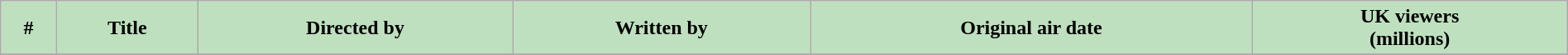<table class="wikitable plainrowheaders" width="100%" style="background:#FFFFFF;">
<tr>
<th style="background: #bfe0bf;">#</th>
<th style="background: #bfe0bf;">Title</th>
<th style="background: #bfe0bf;">Directed by</th>
<th style="background: #bfe0bf;">Written by</th>
<th style="background: #bfe0bf;">Original air date</th>
<th style="background: #bfe0bf;">UK viewers<br>(millions)</th>
</tr>
<tr>
</tr>
</table>
